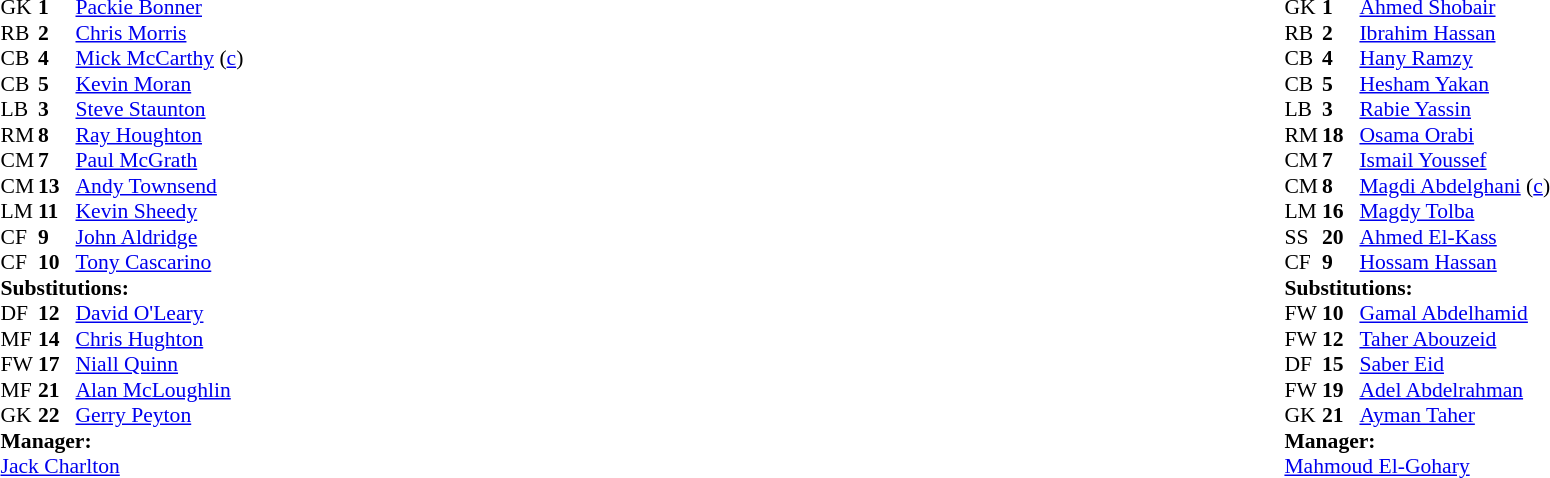<table width="100%">
<tr>
<td valign="top" width="50%"><br><table style="font-size: 90%" cellspacing="0" cellpadding="0">
<tr>
<th width="25"></th>
<th width="25"></th>
</tr>
<tr>
<td>GK</td>
<td><strong>1</strong></td>
<td><a href='#'>Packie Bonner</a></td>
</tr>
<tr>
<td>RB</td>
<td><strong>2</strong></td>
<td><a href='#'>Chris Morris</a></td>
<td></td>
</tr>
<tr>
<td>CB</td>
<td><strong>4</strong></td>
<td><a href='#'>Mick McCarthy</a> (<a href='#'>c</a>)</td>
</tr>
<tr>
<td>CB</td>
<td><strong>5</strong></td>
<td><a href='#'>Kevin Moran</a></td>
</tr>
<tr>
<td>LB</td>
<td><strong>3</strong></td>
<td><a href='#'>Steve Staunton</a></td>
</tr>
<tr>
<td>RM</td>
<td><strong>8</strong></td>
<td><a href='#'>Ray Houghton</a></td>
</tr>
<tr>
<td>CM</td>
<td><strong>7</strong></td>
<td><a href='#'>Paul McGrath</a></td>
</tr>
<tr>
<td>CM</td>
<td><strong>13</strong></td>
<td><a href='#'>Andy Townsend</a></td>
</tr>
<tr>
<td>LM</td>
<td><strong>11</strong></td>
<td><a href='#'>Kevin Sheedy</a></td>
</tr>
<tr>
<td>CF</td>
<td><strong>9</strong></td>
<td><a href='#'>John Aldridge</a></td>
<td></td>
<td></td>
</tr>
<tr>
<td>CF</td>
<td><strong>10</strong></td>
<td><a href='#'>Tony Cascarino</a></td>
<td></td>
<td></td>
</tr>
<tr>
<td colspan=3><strong>Substitutions:</strong></td>
</tr>
<tr>
<td>DF</td>
<td><strong>12</strong></td>
<td><a href='#'>David O'Leary</a></td>
</tr>
<tr>
<td>MF</td>
<td><strong>14</strong></td>
<td><a href='#'>Chris Hughton</a></td>
</tr>
<tr>
<td>FW</td>
<td><strong>17</strong></td>
<td><a href='#'>Niall Quinn</a></td>
<td></td>
<td></td>
</tr>
<tr>
<td>MF</td>
<td><strong>21</strong></td>
<td><a href='#'>Alan McLoughlin</a></td>
<td></td>
<td></td>
</tr>
<tr>
<td>GK</td>
<td><strong>22</strong></td>
<td><a href='#'>Gerry Peyton</a></td>
</tr>
<tr>
<td colspan=3><strong>Manager:</strong></td>
</tr>
<tr>
<td colspan="4"> <a href='#'>Jack Charlton</a></td>
</tr>
</table>
</td>
<td valign="top" width="50%"><br><table style="font-size: 90%" cellspacing="0" cellpadding="0" align=center>
<tr>
<th width="25"></th>
<th width="25"></th>
</tr>
<tr>
<td>GK</td>
<td><strong>1</strong></td>
<td><a href='#'>Ahmed Shobair</a></td>
<td></td>
</tr>
<tr>
<td>RB</td>
<td><strong>2</strong></td>
<td><a href='#'>Ibrahim Hassan</a></td>
</tr>
<tr>
<td>CB</td>
<td><strong>4</strong></td>
<td><a href='#'>Hany Ramzy</a></td>
</tr>
<tr>
<td>CB</td>
<td><strong>5</strong></td>
<td><a href='#'>Hesham Yakan</a></td>
</tr>
<tr>
<td>LB</td>
<td><strong>3</strong></td>
<td><a href='#'>Rabie Yassin</a></td>
</tr>
<tr>
<td>RM</td>
<td><strong>18</strong></td>
<td><a href='#'>Osama Orabi</a></td>
</tr>
<tr>
<td>CM</td>
<td><strong>7</strong></td>
<td><a href='#'>Ismail Youssef</a></td>
</tr>
<tr>
<td>CM</td>
<td><strong>8</strong></td>
<td><a href='#'>Magdi Abdelghani</a> (<a href='#'>c</a>)</td>
</tr>
<tr>
<td>LM</td>
<td><strong>16</strong></td>
<td><a href='#'>Magdy Tolba</a></td>
<td></td>
<td></td>
</tr>
<tr>
<td>SS</td>
<td><strong>20</strong></td>
<td><a href='#'>Ahmed El-Kass</a></td>
<td></td>
<td></td>
</tr>
<tr>
<td>CF</td>
<td><strong>9</strong></td>
<td><a href='#'>Hossam Hassan</a></td>
</tr>
<tr>
<td colspan=3><strong>Substitutions:</strong></td>
</tr>
<tr>
<td>FW</td>
<td><strong>10</strong></td>
<td><a href='#'>Gamal Abdelhamid</a></td>
<td></td>
<td></td>
</tr>
<tr>
<td>FW</td>
<td><strong>12</strong></td>
<td><a href='#'>Taher Abouzeid</a></td>
<td></td>
<td></td>
</tr>
<tr>
<td>DF</td>
<td><strong>15</strong></td>
<td><a href='#'>Saber Eid</a></td>
</tr>
<tr>
<td>FW</td>
<td><strong>19</strong></td>
<td><a href='#'>Adel Abdelrahman</a></td>
</tr>
<tr>
<td>GK</td>
<td><strong>21</strong></td>
<td><a href='#'>Ayman Taher</a></td>
</tr>
<tr>
<td colspan=3><strong>Manager:</strong></td>
</tr>
<tr>
<td colspan="4"><a href='#'>Mahmoud El-Gohary</a></td>
</tr>
</table>
</td>
</tr>
</table>
